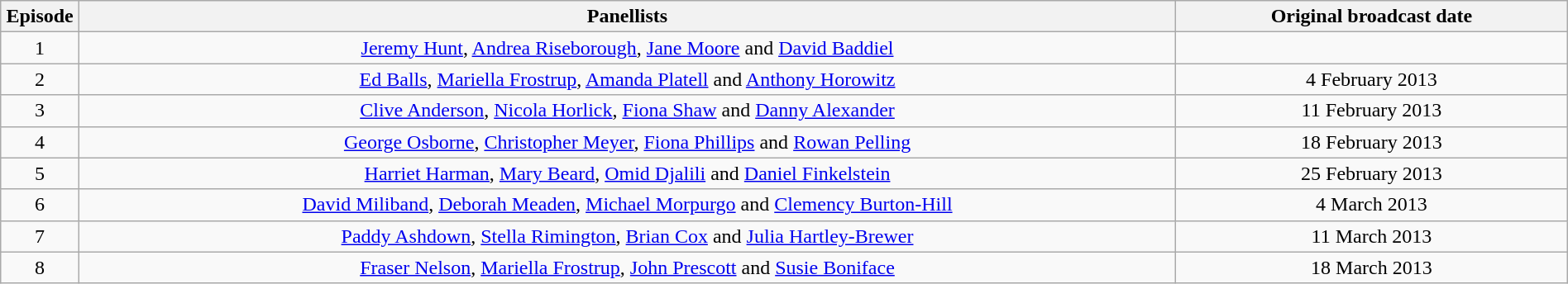<table class="wikitable" style="text-align:center; width:100%;">
<tr>
<th width="5%">Episode</th>
<th width="70%">Panellists</th>
<th width="25%">Original broadcast date</th>
</tr>
<tr>
<td>1</td>
<td><a href='#'>Jeremy Hunt</a>, <a href='#'>Andrea Riseborough</a>, <a href='#'>Jane Moore</a> and <a href='#'>David Baddiel</a></td>
<td></td>
</tr>
<tr>
<td>2</td>
<td><a href='#'>Ed Balls</a>, <a href='#'>Mariella Frostrup</a>, <a href='#'>Amanda Platell</a> and <a href='#'>Anthony Horowitz</a></td>
<td>4 February 2013</td>
</tr>
<tr>
<td>3</td>
<td><a href='#'>Clive Anderson</a>, <a href='#'>Nicola Horlick</a>, <a href='#'>Fiona Shaw</a> and <a href='#'>Danny Alexander</a></td>
<td>11 February 2013</td>
</tr>
<tr>
<td>4</td>
<td><a href='#'>George Osborne</a>, <a href='#'>Christopher Meyer</a>, <a href='#'>Fiona Phillips</a> and <a href='#'>Rowan Pelling</a></td>
<td>18 February 2013</td>
</tr>
<tr>
<td>5</td>
<td><a href='#'>Harriet Harman</a>, <a href='#'>Mary Beard</a>, <a href='#'>Omid Djalili</a> and <a href='#'>Daniel Finkelstein</a></td>
<td>25 February 2013</td>
</tr>
<tr>
<td>6</td>
<td><a href='#'>David Miliband</a>, <a href='#'>Deborah Meaden</a>, <a href='#'>Michael Morpurgo</a> and <a href='#'>Clemency Burton-Hill</a></td>
<td>4 March 2013</td>
</tr>
<tr>
<td>7</td>
<td><a href='#'>Paddy Ashdown</a>, <a href='#'>Stella Rimington</a>, <a href='#'>Brian Cox</a> and <a href='#'>Julia Hartley-Brewer</a></td>
<td>11 March 2013</td>
</tr>
<tr>
<td>8</td>
<td><a href='#'>Fraser Nelson</a>, <a href='#'>Mariella Frostrup</a>, <a href='#'>John Prescott</a> and <a href='#'>Susie Boniface</a></td>
<td>18 March 2013</td>
</tr>
</table>
